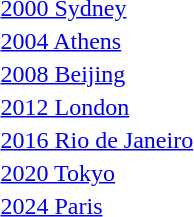<table>
<tr>
<td><a href='#'>2000 Sydney</a><br></td>
<td></td>
<td></td>
<td></td>
</tr>
<tr>
<td><a href='#'>2004 Athens</a><br></td>
<td></td>
<td></td>
<td></td>
</tr>
<tr valign="top">
<td rowspan=2><a href='#'>2008 Beijing</a><br></td>
<td rowspan=2></td>
<td rowspan=2></td>
<td></td>
</tr>
<tr>
<td></td>
</tr>
<tr valign="top">
<td rowspan=2><a href='#'>2012 London</a><br></td>
<td rowspan=2></td>
<td rowspan=2></td>
<td></td>
</tr>
<tr>
<td></td>
</tr>
<tr valign="top">
<td rowspan=2><a href='#'>2016 Rio de Janeiro</a><br></td>
<td rowspan=2></td>
<td rowspan=2></td>
<td></td>
</tr>
<tr>
<td></td>
</tr>
<tr valign="top">
<td rowspan=2><a href='#'>2020 Tokyo</a><br></td>
<td rowspan=2></td>
<td rowspan=2></td>
<td></td>
</tr>
<tr>
<td></td>
</tr>
<tr valign="top">
<td rowspan=2><a href='#'>2024 Paris</a><br></td>
<td rowspan=2></td>
<td rowspan=2></td>
<td></td>
</tr>
<tr>
<td></td>
</tr>
<tr>
</tr>
</table>
